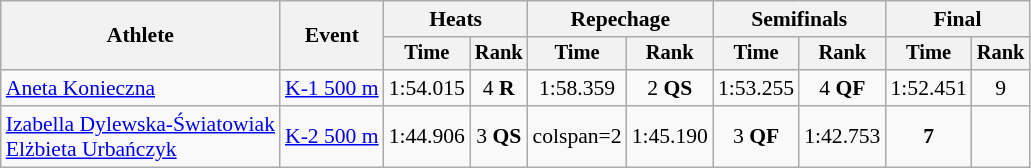<table class=wikitable style="font-size:90%">
<tr>
<th rowspan="2">Athlete</th>
<th rowspan="2">Event</th>
<th colspan="2">Heats</th>
<th colspan="2">Repechage</th>
<th colspan="2">Semifinals</th>
<th colspan="2">Final</th>
</tr>
<tr style="font-size:95%">
<th>Time</th>
<th>Rank</th>
<th>Time</th>
<th>Rank</th>
<th>Time</th>
<th>Rank</th>
<th>Time</th>
<th>Rank</th>
</tr>
<tr align=center>
<td align=left><a href='#'>Aneta Konieczna</a></td>
<td align=left><a href='#'>K-1 500 m</a></td>
<td>1:54.015</td>
<td>4 <strong>R</strong></td>
<td>1:58.359</td>
<td>2 <strong>QS</strong></td>
<td>1:53.255</td>
<td>4 <strong>QF</strong></td>
<td>1:52.451</td>
<td>9</td>
</tr>
<tr align=center>
<td align=left><a href='#'>Izabella Dylewska-Światowiak</a><br><a href='#'>Elżbieta Urbańczyk</a></td>
<td align=left><a href='#'>K-2 500 m</a></td>
<td>1:44.906</td>
<td>3 <strong>QS</strong></td>
<td>colspan=2 </td>
<td>1:45.190</td>
<td>3 <strong>QF</strong></td>
<td>1:42.753</td>
<td><strong>7</strong></td>
</tr>
</table>
